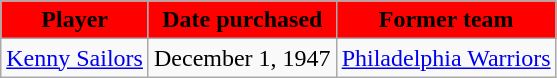<table class="wikitable" style="text-align:center">
<tr>
<th style="background:#FF0000" "width:160px">Player</th>
<th style="background:#FF0000" "width:80px">Date purchased</th>
<th style="background:#FF0000" "width:210px">Former team</th>
</tr>
<tr>
<td align=left><a href='#'>Kenny Sailors</a></td>
<td>December 1, 1947</td>
<td><a href='#'>Philadelphia Warriors</a></td>
</tr>
</table>
